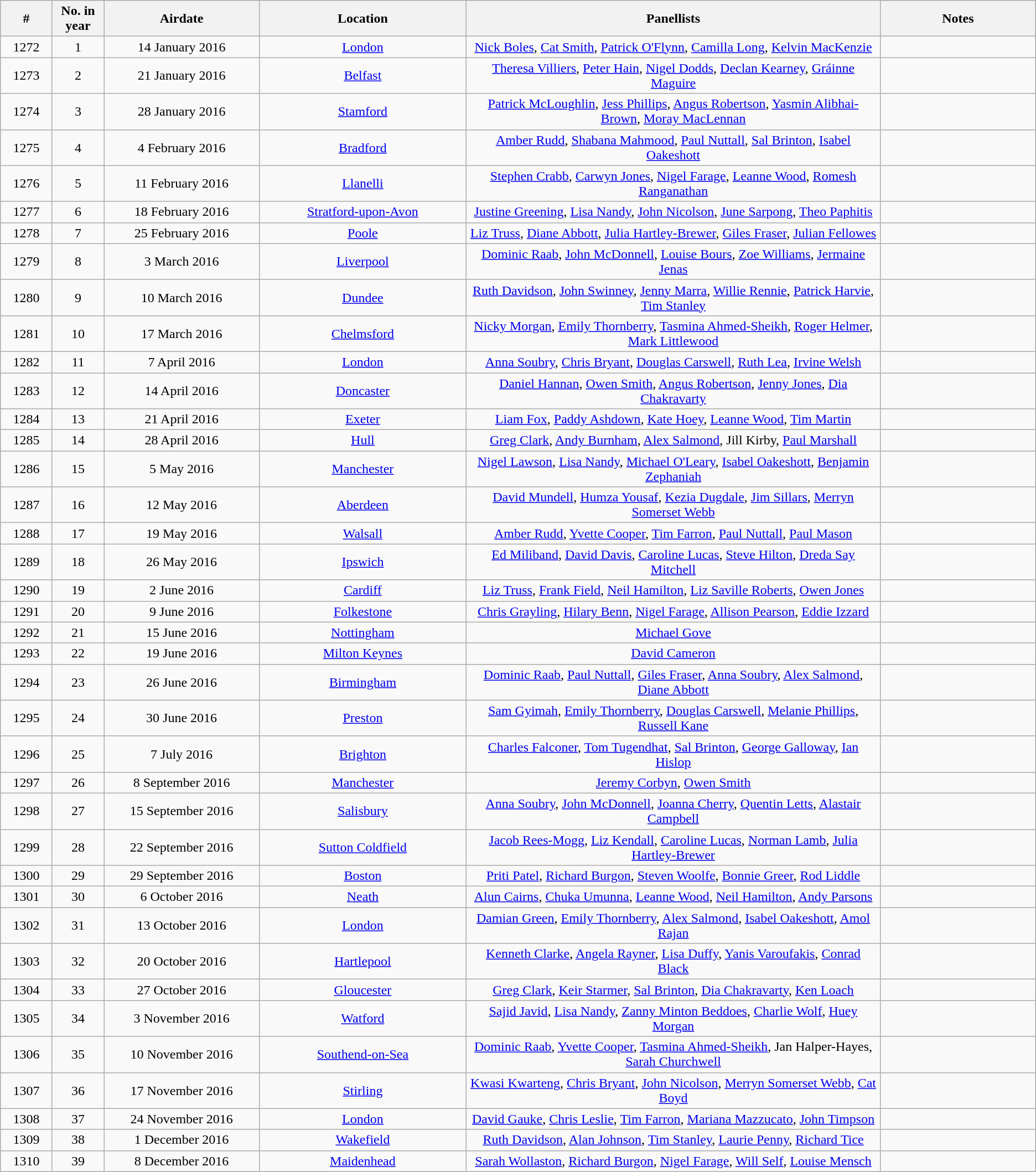<table class="wikitable" style="text-align:center;">
<tr>
<th style="width:5%;">#</th>
<th style="width:5%;">No. in year</th>
<th style="width:15%;">Airdate</th>
<th style="width:20%;">Location</th>
<th style="width:40%;">Panellists</th>
<th style="width:40%;">Notes</th>
</tr>
<tr>
<td>1272</td>
<td>1</td>
<td>14 January 2016</td>
<td><a href='#'>London</a></td>
<td><a href='#'>Nick Boles</a>, <a href='#'>Cat Smith</a>, <a href='#'>Patrick O'Flynn</a>, <a href='#'>Camilla Long</a>, <a href='#'>Kelvin MacKenzie</a></td>
<td></td>
</tr>
<tr>
<td>1273</td>
<td>2</td>
<td>21 January 2016</td>
<td><a href='#'>Belfast</a></td>
<td><a href='#'>Theresa Villiers</a>, <a href='#'>Peter Hain</a>, <a href='#'>Nigel Dodds</a>, <a href='#'>Declan Kearney</a>, <a href='#'>Gráinne Maguire</a></td>
<td></td>
</tr>
<tr>
<td>1274</td>
<td>3</td>
<td>28 January 2016</td>
<td><a href='#'>Stamford</a></td>
<td><a href='#'>Patrick McLoughlin</a>, <a href='#'>Jess Phillips</a>, <a href='#'>Angus Robertson</a>, <a href='#'>Yasmin Alibhai-Brown</a>, <a href='#'>Moray MacLennan</a></td>
<td></td>
</tr>
<tr>
<td>1275</td>
<td>4</td>
<td>4 February 2016</td>
<td><a href='#'>Bradford</a></td>
<td><a href='#'>Amber Rudd</a>, <a href='#'>Shabana Mahmood</a>, <a href='#'>Paul Nuttall</a>, <a href='#'>Sal Brinton</a>, <a href='#'>Isabel Oakeshott</a></td>
<td></td>
</tr>
<tr>
<td>1276</td>
<td>5</td>
<td>11 February 2016</td>
<td><a href='#'>Llanelli</a></td>
<td><a href='#'>Stephen Crabb</a>, <a href='#'>Carwyn Jones</a>, <a href='#'>Nigel Farage</a>, <a href='#'>Leanne Wood</a>, <a href='#'>Romesh Ranganathan</a></td>
<td></td>
</tr>
<tr>
<td>1277</td>
<td>6</td>
<td>18 February 2016</td>
<td><a href='#'>Stratford-upon-Avon</a></td>
<td><a href='#'>Justine Greening</a>, <a href='#'>Lisa Nandy</a>, <a href='#'>John Nicolson</a>, <a href='#'>June Sarpong</a>, <a href='#'>Theo Paphitis</a></td>
<td></td>
</tr>
<tr>
<td>1278</td>
<td>7</td>
<td>25 February 2016</td>
<td><a href='#'>Poole</a></td>
<td><a href='#'>Liz Truss</a>, <a href='#'>Diane Abbott</a>, <a href='#'>Julia Hartley-Brewer</a>, <a href='#'>Giles Fraser</a>, <a href='#'>Julian Fellowes</a></td>
<td></td>
</tr>
<tr>
<td>1279</td>
<td>8</td>
<td>3 March 2016</td>
<td><a href='#'>Liverpool</a></td>
<td><a href='#'>Dominic Raab</a>, <a href='#'>John McDonnell</a>, <a href='#'>Louise Bours</a>, <a href='#'>Zoe Williams</a>, <a href='#'>Jermaine Jenas</a></td>
<td></td>
</tr>
<tr>
<td>1280</td>
<td>9</td>
<td>10 March 2016</td>
<td><a href='#'>Dundee</a></td>
<td><a href='#'>Ruth Davidson</a>, <a href='#'>John Swinney</a>, <a href='#'>Jenny Marra</a>, <a href='#'>Willie Rennie</a>, <a href='#'>Patrick Harvie</a>, <a href='#'>Tim Stanley</a></td>
<td></td>
</tr>
<tr>
<td>1281</td>
<td>10</td>
<td>17 March 2016</td>
<td><a href='#'>Chelmsford</a></td>
<td><a href='#'>Nicky Morgan</a>, <a href='#'>Emily Thornberry</a>, <a href='#'>Tasmina Ahmed-Sheikh</a>, <a href='#'>Roger Helmer</a>, <a href='#'>Mark Littlewood</a></td>
<td></td>
</tr>
<tr>
<td>1282</td>
<td>11</td>
<td>7 April 2016</td>
<td><a href='#'>London</a></td>
<td><a href='#'>Anna Soubry</a>, <a href='#'>Chris Bryant</a>, <a href='#'>Douglas Carswell</a>, <a href='#'>Ruth Lea</a>, <a href='#'>Irvine Welsh</a></td>
<td></td>
</tr>
<tr>
<td>1283</td>
<td>12</td>
<td>14 April 2016</td>
<td><a href='#'>Doncaster</a></td>
<td><a href='#'>Daniel Hannan</a>, <a href='#'>Owen Smith</a>, <a href='#'>Angus Robertson</a>, <a href='#'>Jenny Jones</a>, <a href='#'>Dia Chakravarty</a></td>
<td></td>
</tr>
<tr>
<td>1284</td>
<td>13</td>
<td>21 April 2016</td>
<td><a href='#'>Exeter</a></td>
<td><a href='#'>Liam Fox</a>, <a href='#'>Paddy Ashdown</a>, <a href='#'>Kate Hoey</a>, <a href='#'>Leanne Wood</a>, <a href='#'>Tim Martin</a></td>
<td></td>
</tr>
<tr>
<td>1285</td>
<td>14</td>
<td>28 April 2016</td>
<td><a href='#'>Hull</a></td>
<td><a href='#'>Greg Clark</a>, <a href='#'>Andy Burnham</a>, <a href='#'>Alex Salmond</a>, Jill Kirby, <a href='#'>Paul Marshall</a></td>
<td></td>
</tr>
<tr>
<td>1286</td>
<td>15</td>
<td>5 May 2016</td>
<td><a href='#'>Manchester</a></td>
<td><a href='#'>Nigel Lawson</a>, <a href='#'>Lisa Nandy</a>, <a href='#'>Michael O'Leary</a>, <a href='#'>Isabel Oakeshott</a>, <a href='#'>Benjamin Zephaniah</a></td>
<td></td>
</tr>
<tr>
<td>1287</td>
<td>16</td>
<td>12 May 2016</td>
<td><a href='#'>Aberdeen</a></td>
<td><a href='#'>David Mundell</a>, <a href='#'>Humza Yousaf</a>, <a href='#'>Kezia Dugdale</a>, <a href='#'>Jim Sillars</a>, <a href='#'>Merryn Somerset Webb</a></td>
<td></td>
</tr>
<tr>
<td>1288</td>
<td>17</td>
<td>19 May 2016</td>
<td><a href='#'>Walsall</a></td>
<td><a href='#'>Amber Rudd</a>, <a href='#'>Yvette Cooper</a>, <a href='#'>Tim Farron</a>, <a href='#'>Paul Nuttall</a>, <a href='#'>Paul Mason</a></td>
<td></td>
</tr>
<tr>
<td>1289</td>
<td>18</td>
<td>26 May 2016</td>
<td><a href='#'>Ipswich</a></td>
<td><a href='#'>Ed Miliband</a>, <a href='#'>David Davis</a>, <a href='#'>Caroline Lucas</a>, <a href='#'>Steve Hilton</a>, <a href='#'>Dreda Say Mitchell</a></td>
<td></td>
</tr>
<tr>
<td>1290</td>
<td>19</td>
<td>2 June 2016</td>
<td><a href='#'>Cardiff</a></td>
<td><a href='#'>Liz Truss</a>, <a href='#'>Frank Field</a>, <a href='#'>Neil Hamilton</a>, <a href='#'>Liz Saville Roberts</a>, <a href='#'>Owen Jones</a></td>
<td></td>
</tr>
<tr>
<td>1291</td>
<td>20</td>
<td>9 June 2016</td>
<td><a href='#'>Folkestone</a></td>
<td><a href='#'>Chris Grayling</a>, <a href='#'>Hilary Benn</a>, <a href='#'>Nigel Farage</a>, <a href='#'>Allison Pearson</a>, <a href='#'>Eddie Izzard</a></td>
<td></td>
</tr>
<tr>
<td>1292</td>
<td>21</td>
<td>15 June 2016</td>
<td><a href='#'>Nottingham</a></td>
<td><a href='#'>Michael Gove</a></td>
<td></td>
</tr>
<tr>
<td>1293</td>
<td>22</td>
<td>19 June 2016</td>
<td><a href='#'>Milton Keynes</a></td>
<td><a href='#'>David Cameron</a></td>
<td></td>
</tr>
<tr>
<td>1294</td>
<td>23</td>
<td>26 June 2016</td>
<td><a href='#'>Birmingham</a></td>
<td><a href='#'>Dominic Raab</a>, <a href='#'>Paul Nuttall</a>, <a href='#'>Giles Fraser</a>, <a href='#'>Anna Soubry</a>, <a href='#'>Alex Salmond</a>, <a href='#'>Diane Abbott</a></td>
<td></td>
</tr>
<tr>
<td>1295</td>
<td>24</td>
<td>30 June 2016</td>
<td><a href='#'>Preston</a></td>
<td><a href='#'>Sam Gyimah</a>, <a href='#'>Emily Thornberry</a>, <a href='#'>Douglas Carswell</a>, <a href='#'>Melanie Phillips</a>, <a href='#'>Russell Kane</a></td>
<td></td>
</tr>
<tr>
<td>1296</td>
<td>25</td>
<td>7 July 2016</td>
<td><a href='#'>Brighton</a></td>
<td><a href='#'>Charles Falconer</a>, <a href='#'>Tom Tugendhat</a>, <a href='#'>Sal Brinton</a>, <a href='#'>George Galloway</a>, <a href='#'>Ian Hislop</a></td>
<td></td>
</tr>
<tr>
<td>1297</td>
<td>26</td>
<td>8 September 2016</td>
<td><a href='#'>Manchester</a></td>
<td><a href='#'>Jeremy Corbyn</a>, <a href='#'>Owen Smith</a></td>
<td></td>
</tr>
<tr>
<td>1298</td>
<td>27</td>
<td>15 September 2016</td>
<td><a href='#'>Salisbury</a></td>
<td><a href='#'>Anna Soubry</a>, <a href='#'>John McDonnell</a>, <a href='#'>Joanna Cherry</a>, <a href='#'>Quentin Letts</a>, <a href='#'>Alastair Campbell</a></td>
<td></td>
</tr>
<tr>
<td>1299</td>
<td>28</td>
<td>22 September 2016</td>
<td><a href='#'>Sutton Coldfield</a></td>
<td><a href='#'>Jacob Rees-Mogg</a>, <a href='#'>Liz Kendall</a>, <a href='#'>Caroline Lucas</a>, <a href='#'>Norman Lamb</a>, <a href='#'>Julia Hartley-Brewer</a></td>
<td></td>
</tr>
<tr>
<td>1300</td>
<td>29</td>
<td>29 September 2016</td>
<td><a href='#'>Boston</a></td>
<td><a href='#'>Priti Patel</a>, <a href='#'>Richard Burgon</a>, <a href='#'>Steven Woolfe</a>, <a href='#'>Bonnie Greer</a>, <a href='#'>Rod Liddle</a></td>
<td></td>
</tr>
<tr>
<td>1301</td>
<td>30</td>
<td>6 October 2016</td>
<td><a href='#'>Neath</a></td>
<td><a href='#'>Alun Cairns</a>, <a href='#'>Chuka Umunna</a>, <a href='#'>Leanne Wood</a>, <a href='#'>Neil Hamilton</a>, <a href='#'>Andy Parsons</a></td>
<td></td>
</tr>
<tr>
<td>1302</td>
<td>31</td>
<td>13 October 2016</td>
<td><a href='#'>London</a></td>
<td><a href='#'>Damian Green</a>, <a href='#'>Emily Thornberry</a>, <a href='#'>Alex Salmond</a>, <a href='#'>Isabel Oakeshott</a>, <a href='#'>Amol Rajan</a></td>
<td></td>
</tr>
<tr>
<td>1303</td>
<td>32</td>
<td>20 October 2016</td>
<td><a href='#'>Hartlepool</a></td>
<td><a href='#'>Kenneth Clarke</a>, <a href='#'>Angela Rayner</a>, <a href='#'>Lisa Duffy</a>, <a href='#'>Yanis Varoufakis</a>, <a href='#'>Conrad Black</a></td>
<td></td>
</tr>
<tr>
<td>1304</td>
<td>33</td>
<td>27 October 2016</td>
<td><a href='#'>Gloucester</a></td>
<td><a href='#'>Greg Clark</a>, <a href='#'>Keir Starmer</a>, <a href='#'>Sal Brinton</a>, <a href='#'>Dia Chakravarty</a>, <a href='#'>Ken Loach</a></td>
<td></td>
</tr>
<tr>
<td>1305</td>
<td>34</td>
<td>3 November 2016</td>
<td><a href='#'>Watford</a></td>
<td><a href='#'>Sajid Javid</a>, <a href='#'>Lisa Nandy</a>, <a href='#'>Zanny Minton Beddoes</a>, <a href='#'>Charlie Wolf</a>, <a href='#'>Huey Morgan</a></td>
<td></td>
</tr>
<tr>
<td>1306</td>
<td>35</td>
<td>10 November 2016</td>
<td><a href='#'>Southend-on-Sea</a></td>
<td><a href='#'>Dominic Raab</a>, <a href='#'>Yvette Cooper</a>, <a href='#'>Tasmina Ahmed-Sheikh</a>, Jan Halper-Hayes, <a href='#'>Sarah Churchwell</a></td>
<td></td>
</tr>
<tr>
<td>1307</td>
<td>36</td>
<td>17 November 2016</td>
<td><a href='#'>Stirling</a></td>
<td><a href='#'>Kwasi Kwarteng</a>, <a href='#'>Chris Bryant</a>, <a href='#'>John Nicolson</a>, <a href='#'>Merryn Somerset Webb</a>, <a href='#'>Cat Boyd</a></td>
<td></td>
</tr>
<tr>
<td>1308</td>
<td>37</td>
<td>24 November 2016</td>
<td><a href='#'>London</a></td>
<td><a href='#'>David Gauke</a>, <a href='#'>Chris Leslie</a>, <a href='#'>Tim Farron</a>, <a href='#'>Mariana Mazzucato</a>, <a href='#'>John Timpson</a></td>
<td></td>
</tr>
<tr>
<td>1309</td>
<td>38</td>
<td>1 December 2016</td>
<td><a href='#'>Wakefield</a></td>
<td><a href='#'>Ruth Davidson</a>, <a href='#'>Alan Johnson</a>, <a href='#'>Tim Stanley</a>, <a href='#'>Laurie Penny</a>, <a href='#'>Richard Tice</a></td>
<td></td>
</tr>
<tr>
<td>1310</td>
<td>39</td>
<td>8 December 2016</td>
<td><a href='#'>Maidenhead</a></td>
<td><a href='#'>Sarah Wollaston</a>, <a href='#'>Richard Burgon</a>, <a href='#'>Nigel Farage</a>, <a href='#'>Will Self</a>, <a href='#'>Louise Mensch</a></td>
<td></td>
</tr>
</table>
